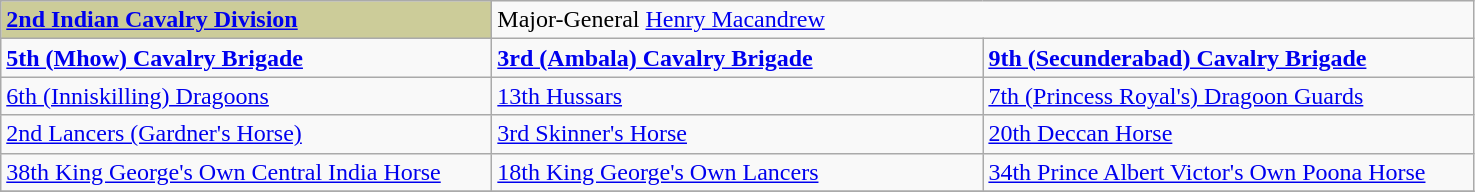<table class="wikitable">
<tr>
<td style="background:#CCCC99;"><strong><a href='#'>2nd Indian Cavalry Division</a>   </strong></td>
<td colspan="2">Major-General <a href='#'>Henry Macandrew</a></td>
</tr>
<tr>
<td width="320pt"><strong><a href='#'>5th (Mhow) Cavalry Brigade</a></strong></td>
<td width="320pt"><strong><a href='#'>3rd (Ambala) Cavalry Brigade</a></strong></td>
<td width="320pt"><strong><a href='#'>9th (Secunderabad) Cavalry Brigade</a></strong></td>
</tr>
<tr>
<td><a href='#'>6th (Inniskilling) Dragoons</a></td>
<td><a href='#'>13th Hussars</a></td>
<td><a href='#'>7th (Princess Royal's) Dragoon Guards</a></td>
</tr>
<tr>
<td><a href='#'>2nd Lancers (Gardner's Horse)</a></td>
<td><a href='#'>3rd Skinner's Horse</a></td>
<td><a href='#'>20th Deccan Horse</a></td>
</tr>
<tr>
<td><a href='#'>38th King George's Own Central India Horse</a></td>
<td><a href='#'>18th King George's Own Lancers</a></td>
<td><a href='#'>34th Prince Albert Victor's Own Poona Horse</a></td>
</tr>
<tr>
</tr>
</table>
